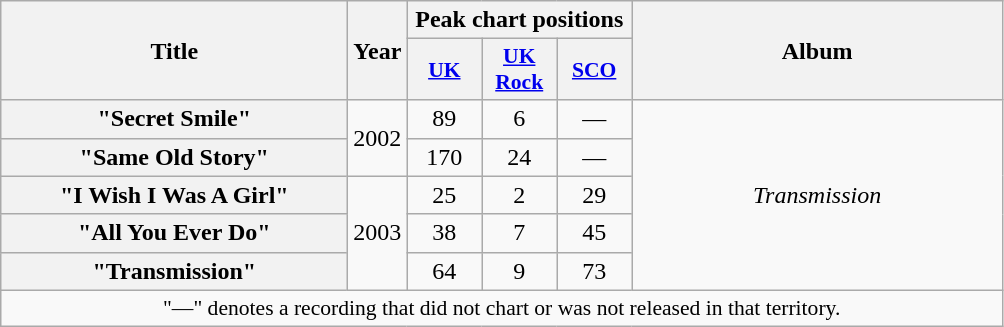<table class="wikitable plainrowheaders" style="text-align:center">
<tr>
<th scope="col" rowspan="2" style="width:14em;">Title</th>
<th scope="col" rowspan="2">Year</th>
<th scope="col" colspan="3">Peak chart positions</th>
<th scope="col" rowspan="2" style="width:15em;">Album</th>
</tr>
<tr>
<th scope="col" style="width:3em;font-size:90%;"><a href='#'>UK</a> <br></th>
<th scope="col" style="width:3em;font-size:90%;"><a href='#'>UK<br>Rock</a> <br></th>
<th scope="col" style="width:3em;font-size:90%;"><a href='#'>SCO</a> <br></th>
</tr>
<tr>
<th scope="row">"Secret Smile" </th>
<td rowspan="2">2002</td>
<td>89</td>
<td>6</td>
<td>—</td>
<td rowspan="5"><em>Transmission</em></td>
</tr>
<tr>
<th scope="row">"Same Old Story" </th>
<td>170</td>
<td>24</td>
<td>—</td>
</tr>
<tr>
<th scope="row">"I Wish I Was A Girl" </th>
<td rowspan="3">2003</td>
<td>25</td>
<td>2</td>
<td>29</td>
</tr>
<tr>
<th scope="row">"All You Ever Do" </th>
<td>38</td>
<td>7</td>
<td>45</td>
</tr>
<tr>
<th scope="row">"Transmission" </th>
<td>64</td>
<td>9</td>
<td>73</td>
</tr>
<tr>
<td colspan="13" style="font-size:90%">"—" denotes a recording that did not chart or was not released in that territory.</td>
</tr>
</table>
